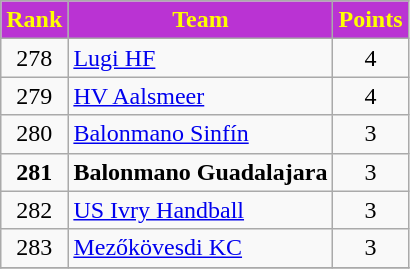<table class="wikitable" style="text-align: center;">
<tr>
<th style="color:#FFFF00; background:#BA33D3">Rank</th>
<th style="color:#FFFF00; background:#BA33D3">Team</th>
<th style="color:#FFFF00; background:#BA33D3">Points</th>
</tr>
<tr>
<td>278</td>
<td align=left> <a href='#'>Lugi HF</a></td>
<td>4</td>
</tr>
<tr>
<td>279</td>
<td align=left> <a href='#'>HV Aalsmeer</a></td>
<td>4</td>
</tr>
<tr>
<td>280</td>
<td align=left> <a href='#'>Balonmano Sinfín</a></td>
<td>3</td>
</tr>
<tr>
<td><strong>281</strong></td>
<td align=left> <strong>Balonmano Guadalajara</strong></td>
<td>3</td>
</tr>
<tr>
<td>282</td>
<td align=left> <a href='#'>US Ivry Handball</a></td>
<td>3</td>
</tr>
<tr>
<td>283</td>
<td align=left> <a href='#'>Mezőkövesdi KC</a></td>
<td>3</td>
</tr>
<tr>
</tr>
</table>
